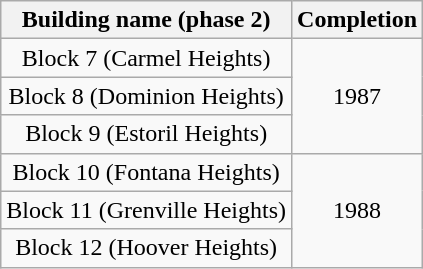<table class="wikitable" style="text-align: center">
<tr>
<th>Building name (phase 2)</th>
<th>Completion</th>
</tr>
<tr>
<td>Block 7 (Carmel Heights)</td>
<td rowspan="3">1987</td>
</tr>
<tr>
<td>Block 8 (Dominion Heights)</td>
</tr>
<tr>
<td>Block 9 (Estoril Heights)</td>
</tr>
<tr>
<td>Block 10 (Fontana Heights)</td>
<td rowspan="3">1988</td>
</tr>
<tr>
<td>Block 11 (Grenville Heights)</td>
</tr>
<tr>
<td>Block 12 (Hoover Heights)</td>
</tr>
</table>
